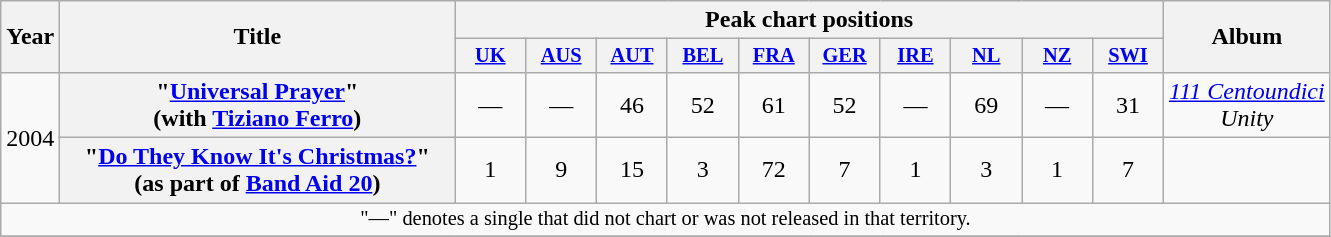<table class="wikitable plainrowheaders" style="text-align:center;">
<tr>
<th scope="col" rowspan="2" style="width:1em;">Year</th>
<th scope="col" rowspan="2" style="width:16em;">Title</th>
<th scope="col" colspan="10">Peak chart positions</th>
<th scope="col" rowspan="2">Album</th>
</tr>
<tr>
<th scope="col" style="width:3em;font-size:85%;"><a href='#'>UK</a><br></th>
<th scope="col" style="width:3em;font-size:85%;"><a href='#'>AUS</a><br></th>
<th scope="col" style="width:3em;font-size:85%;"><a href='#'>AUT</a><br></th>
<th scope="col" style="width:3em;font-size:85%;"><a href='#'>BEL</a><br></th>
<th scope="col" style="width:3em;font-size:85%;"><a href='#'>FRA</a><br></th>
<th scope="col" style="width:3em;font-size:85%;"><a href='#'>GER</a><br></th>
<th scope="col" style="width:3em;font-size:85%;"><a href='#'>IRE</a><br></th>
<th scope="col" style="width:3em;font-size:85%;"><a href='#'>NL</a><br></th>
<th scope="col" style="width:3em;font-size:85%;"><a href='#'>NZ</a><br></th>
<th scope="col" style="width:3em;font-size:85%;"><a href='#'>SWI</a><br></th>
</tr>
<tr>
<td rowspan="2">2004</td>
<th scope="row">"<a href='#'>Universal Prayer</a>"<br><span>(with <a href='#'>Tiziano Ferro</a>)</span></th>
<td>—</td>
<td>—</td>
<td>46</td>
<td>52</td>
<td>61</td>
<td>52</td>
<td>—</td>
<td>69</td>
<td>—</td>
<td>31</td>
<td><em><a href='#'>111 Centoundici</a></em><br><em>Unity</em></td>
</tr>
<tr>
<th scope="row">"<a href='#'>Do They Know It's Christmas?</a>"<br><span>(as part of <a href='#'>Band Aid 20</a>)</span></th>
<td>1</td>
<td>9</td>
<td>15</td>
<td>3</td>
<td>72</td>
<td>7</td>
<td>1</td>
<td>3</td>
<td>1</td>
<td>7</td>
<td></td>
</tr>
<tr>
<td colspan="20" style="font-size:85%">"—" denotes a single that did not chart or was not released in that territory.</td>
</tr>
<tr>
</tr>
</table>
